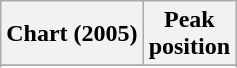<table class="wikitable sortable plainrowheaders">
<tr>
<th scope="col">Chart (2005)</th>
<th scope="col">Peak<br>position</th>
</tr>
<tr>
</tr>
<tr>
</tr>
<tr>
</tr>
<tr>
</tr>
</table>
